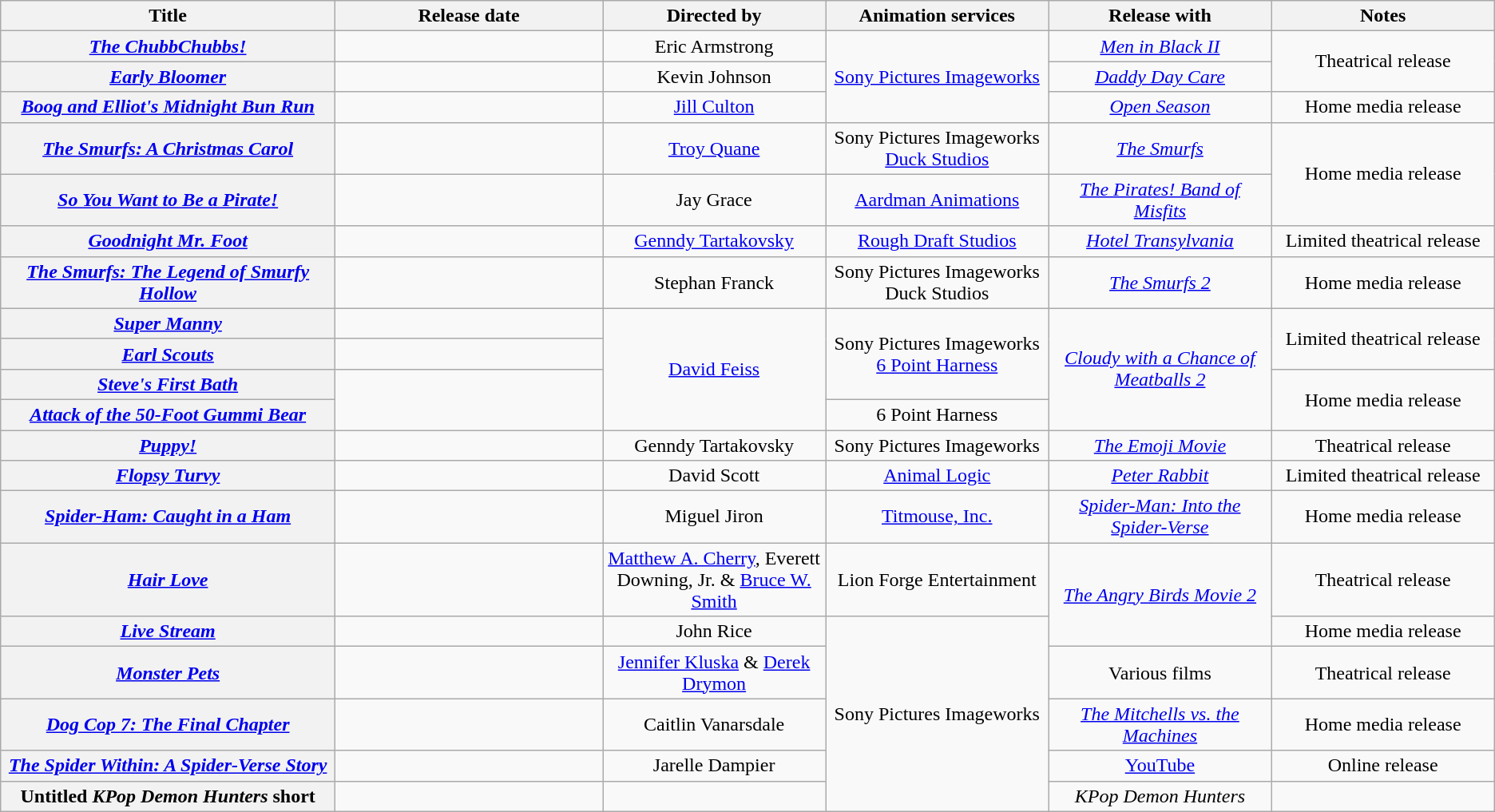<table class="wikitable plainrowheaders sortable" style="text-align: center">
<tr>
<th scope="col" width=15%>Title</th>
<th scope="col" width=12%  data-sort-type="date">Release date</th>
<th scope="col" width=10%>Directed by</th>
<th scope="col" width=10%>Animation services</th>
<th scope="col" width=10%>Release with</th>
<th scope="col" width=10%>Notes</th>
</tr>
<tr>
<th scope="row"><em><a href='#'>The ChubbChubbs!</a></em></th>
<td></td>
<td>Eric Armstrong</td>
<td rowspan="3"><a href='#'>Sony Pictures Imageworks</a></td>
<td><em><a href='#'>Men in Black II</a></em></td>
<td rowspan="2">Theatrical release</td>
</tr>
<tr>
<th scope="row"><em><a href='#'>Early Bloomer</a></em></th>
<td></td>
<td>Kevin Johnson</td>
<td><em><a href='#'>Daddy Day Care</a></em></td>
</tr>
<tr>
<th scope="row"><em><a href='#'>Boog and Elliot's Midnight Bun Run</a></em></th>
<td></td>
<td><a href='#'>Jill Culton</a></td>
<td><em><a href='#'>Open Season</a></em></td>
<td>Home media release</td>
</tr>
<tr>
<th scope="row"><em><a href='#'>The Smurfs: A Christmas Carol</a></em></th>
<td></td>
<td><a href='#'>Troy Quane</a></td>
<td>Sony Pictures Imageworks<br><a href='#'>Duck Studios</a></td>
<td><em><a href='#'>The Smurfs</a></em></td>
<td rowspan="2">Home media release</td>
</tr>
<tr>
<th scope="row"><em><a href='#'>So You Want to Be a Pirate!</a></em></th>
<td></td>
<td>Jay Grace</td>
<td><a href='#'>Aardman Animations</a></td>
<td><em><a href='#'>The Pirates! Band of Misfits</a></em></td>
</tr>
<tr>
<th scope="row"><em><a href='#'>Goodnight Mr. Foot</a></em></th>
<td></td>
<td><a href='#'>Genndy Tartakovsky</a></td>
<td><a href='#'>Rough Draft Studios</a></td>
<td><em><a href='#'>Hotel Transylvania</a></em></td>
<td>Limited theatrical release</td>
</tr>
<tr>
<th scope="row"><em><a href='#'>The Smurfs: The Legend of Smurfy Hollow</a></em></th>
<td></td>
<td>Stephan Franck</td>
<td>Sony Pictures Imageworks<br>Duck Studios</td>
<td><em><a href='#'>The Smurfs 2</a></em></td>
<td>Home media release</td>
</tr>
<tr>
<th scope="row"><em><a href='#'>Super Manny</a></em></th>
<td></td>
<td rowspan="4"><a href='#'>David Feiss</a></td>
<td rowspan="3">Sony Pictures Imageworks<br><a href='#'>6 Point Harness</a></td>
<td rowspan="4"><em><a href='#'>Cloudy with a Chance of Meatballs 2</a></em></td>
<td rowspan="2">Limited theatrical release</td>
</tr>
<tr>
<th scope="row"><em><a href='#'>Earl Scouts</a></em></th>
<td></td>
</tr>
<tr>
<th scope="row"><em><a href='#'>Steve's First Bath</a></em></th>
<td rowspan="2"></td>
<td rowspan="2">Home media release</td>
</tr>
<tr>
<th scope="row"><em><a href='#'>Attack of the 50-Foot Gummi Bear</a></em></th>
<td>6 Point Harness</td>
</tr>
<tr>
<th scope="row"><em><a href='#'>Puppy!</a></em></th>
<td></td>
<td>Genndy Tartakovsky</td>
<td>Sony Pictures Imageworks</td>
<td><em><a href='#'>The Emoji Movie</a></em></td>
<td>Theatrical release</td>
</tr>
<tr>
<th scope="row"><em><a href='#'>Flopsy Turvy</a></em></th>
<td></td>
<td>David Scott</td>
<td><a href='#'>Animal Logic</a></td>
<td><em><a href='#'>Peter Rabbit</a></em></td>
<td>Limited theatrical release</td>
</tr>
<tr>
<th scope="row"><em><a href='#'>Spider-Ham: Caught in a Ham</a></em></th>
<td></td>
<td>Miguel Jiron</td>
<td><a href='#'>Titmouse, Inc.</a></td>
<td><em><a href='#'>Spider-Man: Into the Spider-Verse</a></em></td>
<td>Home media release</td>
</tr>
<tr>
<th scope="row"><em><a href='#'>Hair Love</a></em></th>
<td></td>
<td><a href='#'>Matthew A. Cherry</a>, Everett Downing, Jr. & <a href='#'>Bruce W. Smith</a></td>
<td>Lion Forge Entertainment</td>
<td rowspan="2"><em><a href='#'>The Angry Birds Movie 2</a></em></td>
<td>Theatrical release</td>
</tr>
<tr>
<th scope="row"><em><a href='#'>Live Stream</a></em></th>
<td></td>
<td>John Rice</td>
<td rowspan="5">Sony Pictures Imageworks</td>
<td>Home media release</td>
</tr>
<tr>
<th scope="row"><em><a href='#'>Monster Pets</a></em></th>
<td></td>
<td><a href='#'>Jennifer Kluska</a> & <a href='#'>Derek Drymon</a></td>
<td>Various films</td>
<td>Theatrical release</td>
</tr>
<tr>
<th scope="row"><em><a href='#'>Dog Cop 7: The Final Chapter</a></em></th>
<td></td>
<td>Caitlin Vanarsdale</td>
<td><em><a href='#'>The Mitchells vs. the Machines</a></em></td>
<td>Home media release</td>
</tr>
<tr>
<th scope="row"><em><a href='#'>The Spider Within: A Spider-Verse Story</a></em></th>
<td></td>
<td>Jarelle Dampier</td>
<td><a href='#'>YouTube</a></td>
<td>Online release</td>
</tr>
<tr>
<th scope="row">Untitled <em>KPop Demon Hunters</em> short</th>
<td></td>
<td></td>
<td><em>KPop Demon Hunters</em></td>
<td></td>
</tr>
</table>
